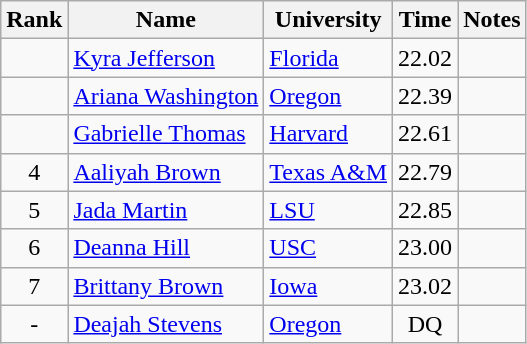<table class="wikitable sortable" style="text-align:center">
<tr>
<th>Rank</th>
<th>Name</th>
<th>University</th>
<th>Time</th>
<th>Notes</th>
</tr>
<tr>
<td></td>
<td align=left><a href='#'>Kyra Jefferson</a></td>
<td align=left><a href='#'>Florida</a></td>
<td>22.02</td>
<td></td>
</tr>
<tr>
<td></td>
<td align=left><a href='#'>Ariana Washington</a></td>
<td align=left><a href='#'>Oregon</a></td>
<td>22.39</td>
<td></td>
</tr>
<tr>
<td></td>
<td align=left><a href='#'>Gabrielle Thomas</a></td>
<td align=left><a href='#'>Harvard</a></td>
<td>22.61</td>
<td></td>
</tr>
<tr>
<td>4</td>
<td align=left><a href='#'>Aaliyah Brown</a></td>
<td align=left><a href='#'>Texas A&M</a></td>
<td>22.79</td>
<td></td>
</tr>
<tr>
<td>5</td>
<td align=left><a href='#'>Jada Martin</a></td>
<td align="left"><a href='#'>LSU</a></td>
<td>22.85</td>
<td></td>
</tr>
<tr>
<td>6</td>
<td align=left><a href='#'>Deanna Hill</a></td>
<td align="left"><a href='#'>USC</a></td>
<td>23.00</td>
<td></td>
</tr>
<tr>
<td>7</td>
<td align=left><a href='#'>Brittany Brown</a></td>
<td align=left><a href='#'>Iowa</a></td>
<td>23.02</td>
<td></td>
</tr>
<tr>
<td>-</td>
<td align=left><a href='#'>Deajah Stevens</a></td>
<td align=left><a href='#'>Oregon</a></td>
<td>DQ</td>
<td></td>
</tr>
</table>
